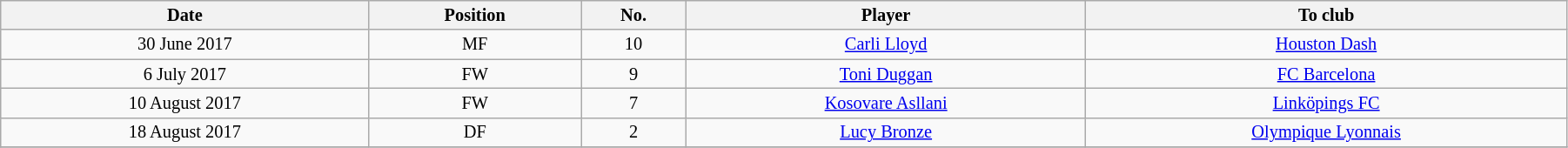<table class="wikitable sortable" style="width:95%; text-align:center; font-size:85%; text-align:centre;">
<tr>
<th>Date</th>
<th>Position</th>
<th>No.</th>
<th>Player</th>
<th>To club</th>
</tr>
<tr>
<td>30 June 2017</td>
<td>MF</td>
<td>10</td>
<td> <a href='#'>Carli Lloyd</a></td>
<td> <a href='#'>Houston Dash</a></td>
</tr>
<tr>
<td>6 July 2017</td>
<td>FW</td>
<td>9</td>
<td> <a href='#'>Toni Duggan</a></td>
<td> <a href='#'>FC Barcelona</a></td>
</tr>
<tr>
<td>10 August 2017</td>
<td>FW</td>
<td>7</td>
<td> <a href='#'>Kosovare Asllani</a></td>
<td> <a href='#'>Linköpings FC</a></td>
</tr>
<tr>
<td>18 August 2017</td>
<td>DF</td>
<td>2</td>
<td> <a href='#'>Lucy Bronze</a></td>
<td> <a href='#'>Olympique Lyonnais</a></td>
</tr>
<tr>
</tr>
</table>
